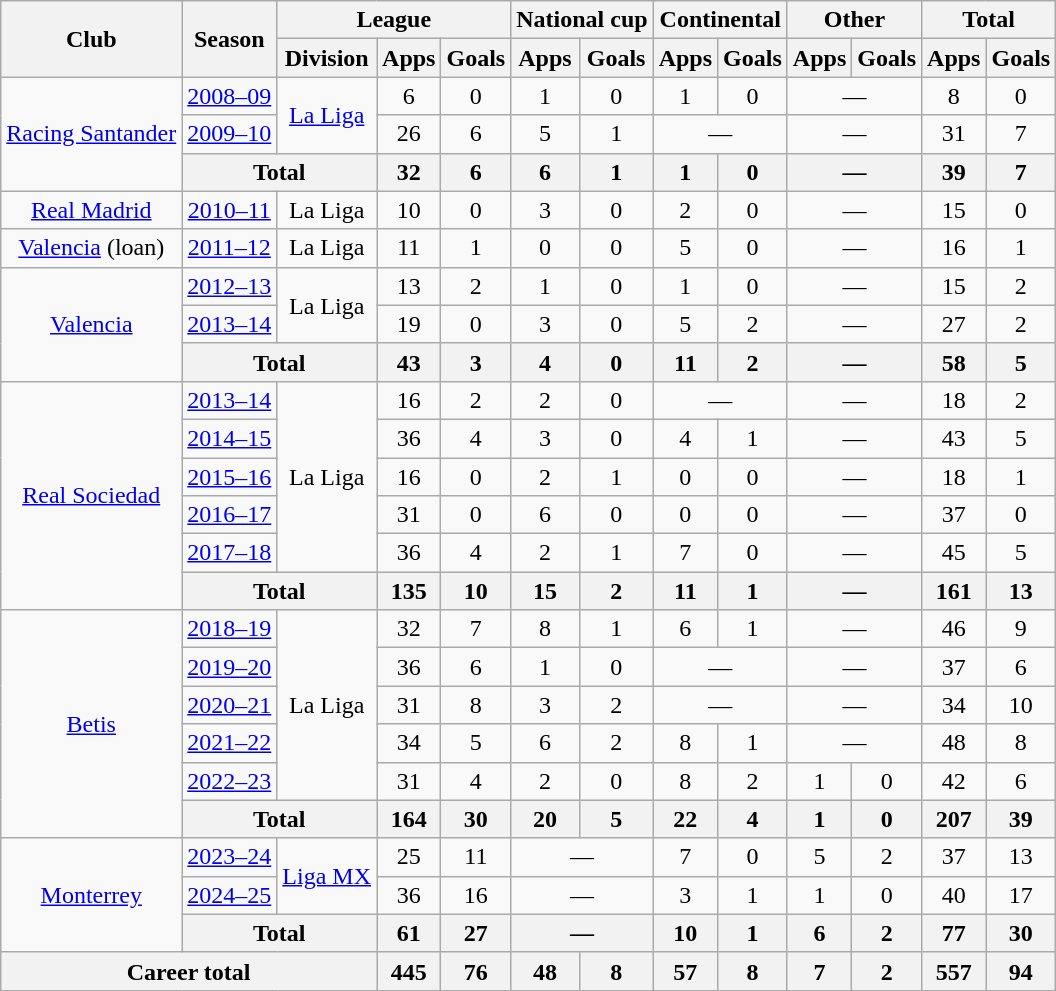<table class="wikitable" style="text-align:center">
<tr>
<th rowspan="2">Club</th>
<th rowspan="2">Season</th>
<th colspan="3">League</th>
<th colspan="2">National cup</th>
<th colspan="2">Continental</th>
<th colspan="2">Other</th>
<th colspan="2">Total</th>
</tr>
<tr>
<th>Division</th>
<th>Apps</th>
<th>Goals</th>
<th>Apps</th>
<th>Goals</th>
<th>Apps</th>
<th>Goals</th>
<th>Apps</th>
<th>Goals</th>
<th>Apps</th>
<th>Goals</th>
</tr>
<tr>
<td rowspan="3"><a href='#'>Racing Santander</a></td>
<td><a href='#'>2008–09</a></td>
<td rowspan="2"><a href='#'>La Liga</a></td>
<td>6</td>
<td>0</td>
<td>1</td>
<td>0</td>
<td>1</td>
<td>0</td>
<td colspan="2">—</td>
<td>8</td>
<td>0</td>
</tr>
<tr>
<td><a href='#'>2009–10</a></td>
<td>26</td>
<td>6</td>
<td>5</td>
<td>1</td>
<td colspan="2">—</td>
<td colspan="2">—</td>
<td>31</td>
<td>7</td>
</tr>
<tr>
<th colspan="2">Total</th>
<th>32</th>
<th>6</th>
<th>6</th>
<th>1</th>
<th>1</th>
<th>0</th>
<th colspan="2">—</th>
<th>39</th>
<th>7</th>
</tr>
<tr>
<td><a href='#'>Real Madrid</a></td>
<td><a href='#'>2010–11</a></td>
<td>La Liga</td>
<td>10</td>
<td>0</td>
<td>3</td>
<td>0</td>
<td>2</td>
<td>0</td>
<td colspan="2">—</td>
<td>15</td>
<td>0</td>
</tr>
<tr>
<td><a href='#'>Valencia</a> (loan)</td>
<td><a href='#'>2011–12</a></td>
<td>La Liga</td>
<td>11</td>
<td>1</td>
<td>0</td>
<td>0</td>
<td>5</td>
<td>0</td>
<td colspan="2">—</td>
<td>16</td>
<td>1</td>
</tr>
<tr>
<td rowspan="3"><a href='#'>Valencia</a></td>
<td><a href='#'>2012–13</a></td>
<td rowspan="2">La Liga</td>
<td>13</td>
<td>2</td>
<td>1</td>
<td>0</td>
<td>1</td>
<td>0</td>
<td colspan="2">—</td>
<td>15</td>
<td>2</td>
</tr>
<tr>
<td><a href='#'>2013–14</a></td>
<td>19</td>
<td>0</td>
<td>3</td>
<td>0</td>
<td>5</td>
<td>2</td>
<td colspan="2">—</td>
<td>27</td>
<td>2</td>
</tr>
<tr>
<th colspan="2">Total</th>
<th>43</th>
<th>3</th>
<th>4</th>
<th>0</th>
<th>11</th>
<th>2</th>
<th colspan="2">—</th>
<th>58</th>
<th>5</th>
</tr>
<tr>
<td rowspan="6"><a href='#'>Real Sociedad</a></td>
<td><a href='#'>2013–14</a></td>
<td rowspan="5">La Liga</td>
<td>16</td>
<td>2</td>
<td>2</td>
<td>0</td>
<td colspan="2">—</td>
<td colspan="2">—</td>
<td>18</td>
<td>2</td>
</tr>
<tr>
<td><a href='#'>2014–15</a></td>
<td>36</td>
<td>4</td>
<td>3</td>
<td>0</td>
<td>4</td>
<td>1</td>
<td colspan="2">—</td>
<td>43</td>
<td>5</td>
</tr>
<tr>
<td><a href='#'>2015–16</a></td>
<td>16</td>
<td>0</td>
<td>2</td>
<td>1</td>
<td>0</td>
<td>0</td>
<td colspan="2">—</td>
<td>18</td>
<td>1</td>
</tr>
<tr>
<td><a href='#'>2016–17</a></td>
<td>31</td>
<td>0</td>
<td>6</td>
<td>0</td>
<td>0</td>
<td>0</td>
<td colspan="2">—</td>
<td>37</td>
<td>0</td>
</tr>
<tr>
<td><a href='#'>2017–18</a></td>
<td>36</td>
<td>4</td>
<td>2</td>
<td>1</td>
<td>7</td>
<td>0</td>
<td colspan="2">—</td>
<td>45</td>
<td>5</td>
</tr>
<tr>
<th colspan="2">Total</th>
<th>135</th>
<th>10</th>
<th>15</th>
<th>2</th>
<th>11</th>
<th>1</th>
<th colspan="2">—</th>
<th>161</th>
<th>13</th>
</tr>
<tr>
<td rowspan="6"><a href='#'>Betis</a></td>
<td><a href='#'>2018–19</a></td>
<td rowspan="5">La Liga</td>
<td>32</td>
<td>7</td>
<td>8</td>
<td>1</td>
<td>6</td>
<td>1</td>
<td colspan="2">—</td>
<td>46</td>
<td>9</td>
</tr>
<tr>
<td><a href='#'>2019–20</a></td>
<td>36</td>
<td>6</td>
<td>1</td>
<td>0</td>
<td colspan="2">—</td>
<td colspan="2">—</td>
<td>37</td>
<td>6</td>
</tr>
<tr>
<td><a href='#'>2020–21</a></td>
<td>31</td>
<td>8</td>
<td>3</td>
<td>2</td>
<td colspan="2">—</td>
<td colspan="2">—</td>
<td>34</td>
<td>10</td>
</tr>
<tr>
<td><a href='#'>2021–22</a></td>
<td>34</td>
<td>5</td>
<td>6</td>
<td>2</td>
<td>8</td>
<td>1</td>
<td colspan="2">—</td>
<td>48</td>
<td>8</td>
</tr>
<tr>
<td><a href='#'>2022–23</a></td>
<td>31</td>
<td>4</td>
<td>2</td>
<td>0</td>
<td>8</td>
<td>2</td>
<td>1</td>
<td>0</td>
<td>42</td>
<td>6</td>
</tr>
<tr>
<th colspan="2">Total</th>
<th>164</th>
<th>30</th>
<th>20</th>
<th>5</th>
<th>22</th>
<th>4</th>
<th>1</th>
<th>0</th>
<th>207</th>
<th>39</th>
</tr>
<tr>
<td rowspan="3"><a href='#'>Monterrey</a></td>
<td><a href='#'>2023–24</a></td>
<td rowspan="2"><a href='#'>Liga MX</a></td>
<td>25</td>
<td>11</td>
<td colspan="2">—</td>
<td>7</td>
<td>0</td>
<td>5</td>
<td>2</td>
<td>37</td>
<td>13</td>
</tr>
<tr>
<td><a href='#'>2024–25</a></td>
<td>36</td>
<td>16</td>
<td colspan="2">—</td>
<td>3</td>
<td>1</td>
<td>1</td>
<td>0</td>
<td>40</td>
<td>17</td>
</tr>
<tr>
<th colspan="2">Total</th>
<th>61</th>
<th>27</th>
<th colspan="2">—</th>
<th>10</th>
<th>1</th>
<th>6</th>
<th>2</th>
<th>77</th>
<th>30</th>
</tr>
<tr>
<th colspan="3">Career total</th>
<th>445</th>
<th>76</th>
<th>48</th>
<th>8</th>
<th>57</th>
<th>8</th>
<th>7</th>
<th>2</th>
<th>557</th>
<th>94</th>
</tr>
</table>
